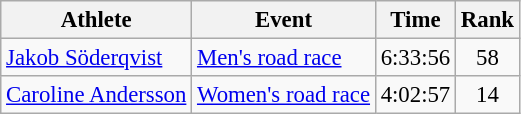<table class=wikitable style=font-size:95%;text-align:center>
<tr>
<th>Athlete</th>
<th>Event</th>
<th>Time</th>
<th>Rank</th>
</tr>
<tr align=center>
<td align=left><a href='#'>Jakob Söderqvist</a></td>
<td align=left><a href='#'>Men's road race</a></td>
<td>6:33:56</td>
<td>58</td>
</tr>
<tr align=center>
<td align=left><a href='#'>Caroline Andersson</a></td>
<td align=left><a href='#'>Women's road race</a></td>
<td>4:02:57</td>
<td>14</td>
</tr>
</table>
